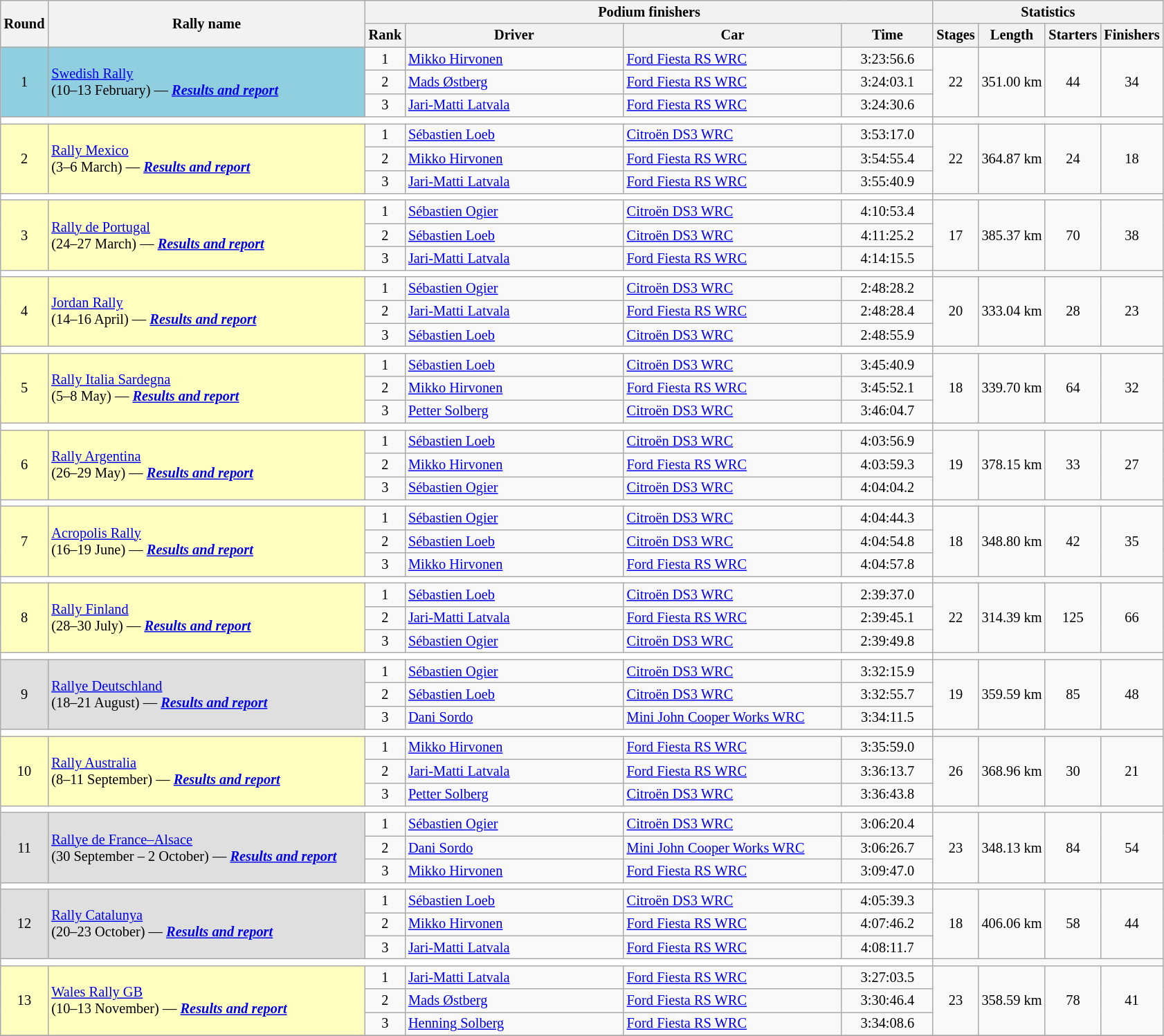<table class="wikitable" style="font-size:85%;">
<tr>
<th rowspan=2>Round</th>
<th style="width:22em" rowspan=2>Rally name</th>
<th colspan=4>Podium finishers</th>
<th colspan=4>Statistics</th>
</tr>
<tr>
<th>Rank</th>
<th style="width:15em">Driver</th>
<th style="width:15em">Car</th>
<th style="width:6em">Time</th>
<th>Stages</th>
<th>Length</th>
<th>Starters</th>
<th>Finishers</th>
</tr>
<tr>
<td style="background:#8fcfdf;" rowspan=3 align=center>1</td>
<td style="background:#8fcfdf;" rowspan=3> <a href='#'>Swedish Rally</a><br>(10–13 February) — <strong><em><a href='#'>Results and report</a></em></strong></td>
<td align=center>1</td>
<td> <a href='#'>Mikko Hirvonen</a></td>
<td><a href='#'>Ford Fiesta RS WRC</a></td>
<td align=center>3:23:56.6</td>
<td rowspan=3 align=center>22</td>
<td rowspan=3 align=center>351.00 km</td>
<td rowspan=3 align=center>44</td>
<td rowspan=3 align=center>34</td>
</tr>
<tr>
<td align=center>2</td>
<td> <a href='#'>Mads Østberg</a></td>
<td><a href='#'>Ford Fiesta RS WRC</a></td>
<td align=center>3:24:03.1</td>
</tr>
<tr>
<td align=center>3</td>
<td nowrap> <a href='#'>Jari-Matti Latvala</a></td>
<td><a href='#'>Ford Fiesta RS WRC</a></td>
<td align=center>3:24:30.6</td>
</tr>
<tr style="background:white;">
<td colspan="6"></td>
</tr>
<tr>
<td style="background:#ffffbf;" rowspan=3 align=center>2</td>
<td style="background:#ffffbf;" rowspan=3> <a href='#'>Rally Mexico</a><br>(3–6 March) — <strong><em><a href='#'>Results and report</a></em></strong></td>
<td align=center>1</td>
<td> <a href='#'>Sébastien Loeb</a></td>
<td><a href='#'>Citroën DS3 WRC</a></td>
<td align=center>3:53:17.0</td>
<td rowspan=3 align=center>22</td>
<td rowspan=3 align=center>364.87 km</td>
<td rowspan=3 align=center>24</td>
<td rowspan=3 align=center>18</td>
</tr>
<tr>
<td align=center>2</td>
<td> <a href='#'>Mikko Hirvonen</a></td>
<td><a href='#'>Ford Fiesta RS WRC</a></td>
<td align=center>3:54:55.4</td>
</tr>
<tr>
<td align=center>3</td>
<td> <a href='#'>Jari-Matti Latvala</a></td>
<td><a href='#'>Ford Fiesta RS WRC</a></td>
<td align=center>3:55:40.9</td>
</tr>
<tr style="background:white;">
<td colspan="6"></td>
</tr>
<tr>
<td style="background:#ffffbf;" rowspan=3 align=center>3</td>
<td style="background:#ffffbf;" rowspan=3> <a href='#'>Rally de Portugal</a><br>(24–27 March) — <strong><em><a href='#'>Results and report</a></em></strong></td>
<td align=center>1</td>
<td> <a href='#'>Sébastien Ogier</a></td>
<td><a href='#'>Citroën DS3 WRC</a></td>
<td align=center>4:10:53.4</td>
<td rowspan=3 align=center>17</td>
<td rowspan=3 align=center>385.37 km</td>
<td rowspan=3 align=center>70</td>
<td rowspan=3 align=center>38</td>
</tr>
<tr>
<td align=center>2</td>
<td> <a href='#'>Sébastien Loeb</a></td>
<td><a href='#'>Citroën DS3 WRC</a></td>
<td align=center>4:11:25.2</td>
</tr>
<tr>
<td align=center>3</td>
<td> <a href='#'>Jari-Matti Latvala</a></td>
<td><a href='#'>Ford Fiesta RS WRC</a></td>
<td align=center>4:14:15.5</td>
</tr>
<tr style="background:white;">
<td colspan="6"></td>
</tr>
<tr>
<td style="background:#ffffbf;" rowspan=3 align=center>4</td>
<td style="background:#ffffbf;" rowspan=3> <a href='#'>Jordan Rally</a><br>(14–16 April) — <strong><em><a href='#'>Results and report</a></em></strong></td>
<td align=center>1</td>
<td> <a href='#'>Sébastien Ogier</a></td>
<td><a href='#'>Citroën DS3 WRC</a></td>
<td align=center>2:48:28.2</td>
<td rowspan=3 align=center>20</td>
<td rowspan=3 align=center>333.04 km</td>
<td rowspan=3 align=center>28</td>
<td rowspan=3 align=center>23</td>
</tr>
<tr>
<td align=center>2</td>
<td> <a href='#'>Jari-Matti Latvala</a></td>
<td><a href='#'>Ford Fiesta RS WRC</a></td>
<td align=center>2:48:28.4</td>
</tr>
<tr>
<td align=center>3</td>
<td> <a href='#'>Sébastien Loeb</a></td>
<td><a href='#'>Citroën DS3 WRC</a></td>
<td align=center>2:48:55.9</td>
</tr>
<tr style="background:white;">
<td colspan="6"></td>
</tr>
<tr>
<td style="background:#ffffbf;" rowspan=3 align=center>5</td>
<td style="background:#ffffbf;" rowspan=3> <a href='#'>Rally Italia Sardegna</a><br>(5–8 May) — <strong><em><a href='#'>Results and report</a></em></strong></td>
<td align=center>1</td>
<td> <a href='#'>Sébastien Loeb</a></td>
<td><a href='#'>Citroën DS3 WRC</a></td>
<td align=center>3:45:40.9</td>
<td rowspan=3 align=center>18</td>
<td rowspan=3 align=center>339.70 km</td>
<td rowspan=3 align=center>64</td>
<td rowspan=3 align=center>32</td>
</tr>
<tr>
<td align=center>2</td>
<td> <a href='#'>Mikko Hirvonen</a></td>
<td><a href='#'>Ford Fiesta RS WRC</a></td>
<td align=center>3:45:52.1</td>
</tr>
<tr>
<td align=center>3</td>
<td> <a href='#'>Petter Solberg</a></td>
<td><a href='#'>Citroën DS3 WRC</a></td>
<td align=center>3:46:04.7</td>
</tr>
<tr style="background:white;">
<td colspan="6"></td>
</tr>
<tr>
<td style="background:#ffffbf;" rowspan=3 align=center>6</td>
<td style="background:#ffffbf;" rowspan=3> <a href='#'>Rally Argentina</a><br>(26–29 May) — <strong><em><a href='#'>Results and report</a></em></strong></td>
<td align=center>1</td>
<td> <a href='#'>Sébastien Loeb</a></td>
<td><a href='#'>Citroën DS3 WRC</a></td>
<td align=center>4:03:56.9</td>
<td rowspan=3 align=center>19</td>
<td rowspan=3 align=center>378.15 km</td>
<td rowspan=3 align=center>33</td>
<td rowspan=3 align=center>27</td>
</tr>
<tr>
<td align=center>2</td>
<td> <a href='#'>Mikko Hirvonen</a></td>
<td><a href='#'>Ford Fiesta RS WRC</a></td>
<td align=center>4:03:59.3</td>
</tr>
<tr>
<td align=center>3</td>
<td> <a href='#'>Sébastien Ogier</a></td>
<td><a href='#'>Citroën DS3 WRC</a></td>
<td align=center>4:04:04.2</td>
</tr>
<tr style="background:white;">
<td colspan="6"></td>
</tr>
<tr>
<td style="background:#ffffbf;" rowspan=3 align=center>7</td>
<td style="background:#ffffbf;" rowspan=3> <a href='#'>Acropolis Rally</a><br>(16–19 June) — <strong><em><a href='#'>Results and report</a></em></strong></td>
<td align=center>1</td>
<td> <a href='#'>Sébastien Ogier</a></td>
<td><a href='#'>Citroën DS3 WRC</a></td>
<td align=center>4:04:44.3</td>
<td rowspan=3 align=center>18</td>
<td rowspan=3 align=center>348.80 km</td>
<td rowspan=3 align=center>42</td>
<td rowspan=3 align=center>35</td>
</tr>
<tr>
<td align=center>2</td>
<td> <a href='#'>Sébastien Loeb</a></td>
<td><a href='#'>Citroën DS3 WRC</a></td>
<td align=center>4:04:54.8</td>
</tr>
<tr>
<td align=center>3</td>
<td> <a href='#'>Mikko Hirvonen</a></td>
<td><a href='#'>Ford Fiesta RS WRC</a></td>
<td align=center>4:04:57.8</td>
</tr>
<tr style="background:white;">
<td colspan="6"></td>
</tr>
<tr>
<td style="background:#ffffbf;" rowspan=3 align=center>8</td>
<td style="background:#ffffbf;" rowspan=3> <a href='#'>Rally Finland</a><br>(28–30 July) — <strong><em><a href='#'>Results and report</a></em></strong></td>
<td align=center>1</td>
<td> <a href='#'>Sébastien Loeb</a></td>
<td><a href='#'>Citroën DS3 WRC</a></td>
<td align=center>2:39:37.0</td>
<td rowspan=3 align=center>22</td>
<td rowspan=3 align=center>314.39 km</td>
<td rowspan=3 align=center>125</td>
<td rowspan=3 align=center>66</td>
</tr>
<tr>
<td align=center>2</td>
<td> <a href='#'>Jari-Matti Latvala</a></td>
<td><a href='#'>Ford Fiesta RS WRC</a></td>
<td align=center>2:39:45.1</td>
</tr>
<tr>
<td align=center>3</td>
<td> <a href='#'>Sébastien Ogier</a></td>
<td><a href='#'>Citroën DS3 WRC</a></td>
<td align=center>2:39:49.8</td>
</tr>
<tr style="background:white;">
<td colspan="6"></td>
</tr>
<tr>
<td style="background:#dfdfdf;" rowspan=3 align=center>9</td>
<td style="background:#dfdfdf;" rowspan=3> <a href='#'>Rallye Deutschland</a><br>(18–21 August) — <strong><em><a href='#'>Results and report</a></em></strong></td>
<td align=center>1</td>
<td> <a href='#'>Sébastien Ogier</a></td>
<td><a href='#'>Citroën DS3 WRC</a></td>
<td align=center>3:32:15.9</td>
<td rowspan=3 align=center>19</td>
<td rowspan=3 align=center>359.59 km</td>
<td rowspan=3 align=center>85</td>
<td rowspan=3 align=center>48</td>
</tr>
<tr>
<td align=center>2</td>
<td> <a href='#'>Sébastien Loeb</a></td>
<td><a href='#'>Citroën DS3 WRC</a></td>
<td align=center>3:32:55.7</td>
</tr>
<tr>
<td align=center>3</td>
<td> <a href='#'>Dani Sordo</a></td>
<td><a href='#'>Mini John Cooper Works WRC</a></td>
<td align=center>3:34:11.5</td>
</tr>
<tr style="background:white;">
<td colspan="6"></td>
</tr>
<tr>
<td style="background:#ffffbf;" rowspan=3 align=center>10</td>
<td style="background:#ffffbf;" rowspan=3> <a href='#'>Rally Australia</a><br>(8–11 September) — <strong><em><a href='#'>Results and report</a></em></strong></td>
<td align=center>1</td>
<td> <a href='#'>Mikko Hirvonen</a></td>
<td><a href='#'>Ford Fiesta RS WRC</a></td>
<td align=center>3:35:59.0</td>
<td rowspan=3 align=center>26</td>
<td rowspan=3 align=center>368.96 km</td>
<td rowspan=3 align=center>30</td>
<td rowspan=3 align=center>21</td>
</tr>
<tr>
<td align=center>2</td>
<td> <a href='#'>Jari-Matti Latvala</a></td>
<td><a href='#'>Ford Fiesta RS WRC</a></td>
<td align=center>3:36:13.7</td>
</tr>
<tr>
<td align=center>3</td>
<td> <a href='#'>Petter Solberg</a></td>
<td><a href='#'>Citroën DS3 WRC</a></td>
<td align=center>3:36:43.8</td>
</tr>
<tr style="background:white;">
<td colspan="6"></td>
</tr>
<tr>
<td style="background:#dfdfdf;" rowspan=3 align=center>11</td>
<td style="background:#dfdfdf;" rowspan=3 nowrap> <a href='#'>Rallye de France–Alsace</a><br>(30 September – 2 October) — <strong><em><a href='#'>Results and report</a></em></strong></td>
<td align=center>1</td>
<td> <a href='#'>Sébastien Ogier</a></td>
<td><a href='#'>Citroën DS3 WRC</a></td>
<td align=center>3:06:20.4</td>
<td rowspan=3 align=center>23</td>
<td rowspan=3 align=center>348.13 km</td>
<td rowspan=3 align=center>84</td>
<td rowspan=3 align=center>54</td>
</tr>
<tr>
<td align=center>2</td>
<td> <a href='#'>Dani Sordo</a></td>
<td nowrap><a href='#'>Mini John Cooper Works WRC</a></td>
<td align=center>3:06:26.7</td>
</tr>
<tr>
<td align=center>3</td>
<td> <a href='#'>Mikko Hirvonen</a></td>
<td><a href='#'>Ford Fiesta RS WRC</a></td>
<td align=center>3:09:47.0</td>
</tr>
<tr style="background:white;">
<td colspan="6"></td>
</tr>
<tr>
<td style="background:#dfdfdf;" rowspan=3 align=center>12</td>
<td style="background:#dfdfdf;" rowspan=3> <a href='#'>Rally Catalunya</a><br>(20–23 October) — <strong><em><a href='#'>Results and report</a></em></strong></td>
<td align=center>1</td>
<td> <a href='#'>Sébastien Loeb</a></td>
<td><a href='#'>Citroën DS3 WRC</a></td>
<td align=center>4:05:39.3</td>
<td rowspan=3 align=center>18</td>
<td rowspan=3 align=center>406.06 km</td>
<td rowspan=3 align=center>58</td>
<td rowspan=3 align=center>44</td>
</tr>
<tr>
<td align=center>2</td>
<td> <a href='#'>Mikko Hirvonen</a></td>
<td><a href='#'>Ford Fiesta RS WRC</a></td>
<td align=center>4:07:46.2</td>
</tr>
<tr>
<td align=center>3</td>
<td> <a href='#'>Jari-Matti Latvala</a></td>
<td><a href='#'>Ford Fiesta RS WRC</a></td>
<td align=center>4:08:11.7</td>
</tr>
<tr style="background:white;">
<td colspan="6"></td>
</tr>
<tr>
<td style="background:#ffffbf;" rowspan=3 align=center>13</td>
<td style="background:#ffffbf;" rowspan=3> <a href='#'>Wales Rally GB</a><br>(10–13 November) — <strong><em><a href='#'>Results and report</a></em></strong></td>
<td align=center>1</td>
<td> <a href='#'>Jari-Matti Latvala</a></td>
<td><a href='#'>Ford Fiesta RS WRC</a></td>
<td align=center>3:27:03.5</td>
<td rowspan=3 align=center>23</td>
<td rowspan=3 align=center>358.59 km</td>
<td rowspan=3 align=center>78</td>
<td rowspan=3 align=center>41</td>
</tr>
<tr>
<td align=center>2</td>
<td> <a href='#'>Mads Østberg</a></td>
<td><a href='#'>Ford Fiesta RS WRC</a></td>
<td align=center>3:30:46.4</td>
</tr>
<tr>
<td align=center>3</td>
<td> <a href='#'>Henning Solberg</a></td>
<td><a href='#'>Ford Fiesta RS WRC</a></td>
<td align=center>3:34:08.6</td>
</tr>
<tr>
</tr>
</table>
